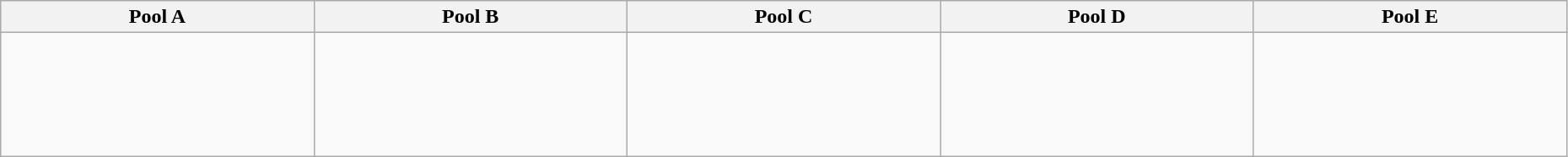<table class="wikitable" style="width:98%">
<tr>
<th width=20%>Pool A</th>
<th width=20%>Pool B</th>
<th width=20%>Pool C</th>
<th width=20%>Pool D</th>
<th width=20%>Pool E</th>
</tr>
<tr>
<td><br><br>
<br>
<br>
<br></td>
<td><br><br>
<br>
<br>
<br></td>
<td><br><br>
<br>
<br>
<br></td>
<td><br><br>
<br>
<br>
<br></td>
<td><br><br>
<br>
<br>
<br></td>
</tr>
</table>
